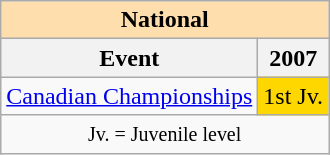<table class="wikitable" style="text-align:center">
<tr>
<th style="background-color: #ffdead; " colspan=2 align=center><strong>National</strong></th>
</tr>
<tr>
<th>Event</th>
<th>2007</th>
</tr>
<tr>
<td align=left><a href='#'>Canadian Championships</a></td>
<td bgcolor=gold>1st Jv.</td>
</tr>
<tr>
<td colspan=2 align=center><small> Jv. = Juvenile level </small></td>
</tr>
</table>
